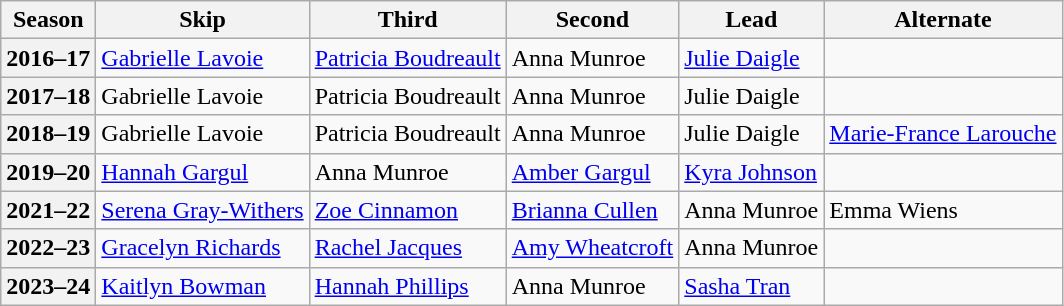<table class="wikitable">
<tr>
<th scope="col">Season</th>
<th scope="col">Skip</th>
<th scope="col">Third</th>
<th scope="col">Second</th>
<th scope="col">Lead</th>
<th scope="col">Alternate</th>
</tr>
<tr>
<th scope="row">2016–17</th>
<td><a href='#'>Gabrielle Lavoie</a></td>
<td><a href='#'>Patricia Boudreault</a></td>
<td>Anna Munroe</td>
<td><a href='#'>Julie Daigle</a></td>
<td></td>
</tr>
<tr>
<th scope="row">2017–18</th>
<td>Gabrielle Lavoie</td>
<td>Patricia Boudreault</td>
<td>Anna Munroe</td>
<td>Julie Daigle</td>
<td></td>
</tr>
<tr>
<th scope="row">2018–19</th>
<td>Gabrielle Lavoie</td>
<td>Patricia Boudreault</td>
<td>Anna Munroe</td>
<td>Julie Daigle</td>
<td><a href='#'>Marie-France Larouche</a></td>
</tr>
<tr>
<th scope="row">2019–20</th>
<td><a href='#'>Hannah Gargul</a></td>
<td>Anna Munroe</td>
<td><a href='#'>Amber Gargul</a></td>
<td><a href='#'>Kyra Johnson</a></td>
<td></td>
</tr>
<tr>
<th scope="row">2021–22</th>
<td><a href='#'>Serena Gray-Withers</a></td>
<td><a href='#'>Zoe Cinnamon</a></td>
<td><a href='#'>Brianna Cullen</a></td>
<td>Anna Munroe</td>
<td>Emma Wiens</td>
</tr>
<tr>
<th scope="row">2022–23</th>
<td><a href='#'>Gracelyn Richards</a></td>
<td><a href='#'>Rachel Jacques</a></td>
<td><a href='#'>Amy Wheatcroft</a></td>
<td>Anna Munroe</td>
<td></td>
</tr>
<tr>
<th scope="row">2023–24</th>
<td><a href='#'>Kaitlyn Bowman</a></td>
<td><a href='#'>Hannah Phillips</a></td>
<td>Anna Munroe</td>
<td><a href='#'>Sasha Tran</a></td>
<td></td>
</tr>
</table>
